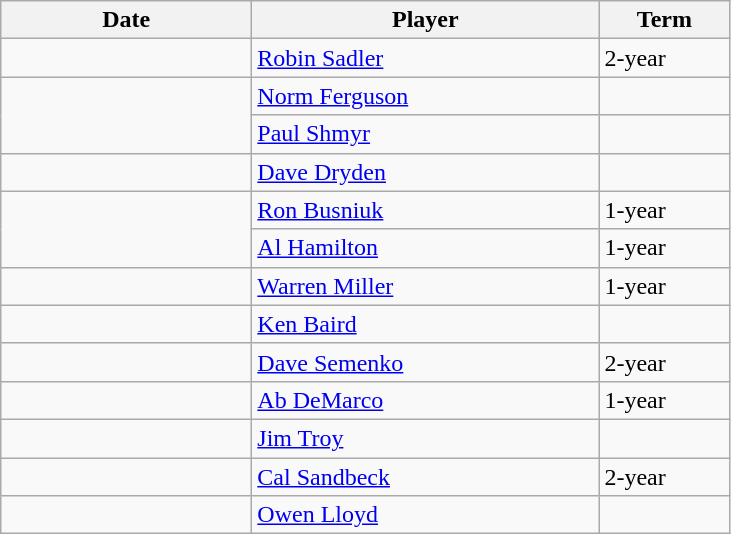<table class="wikitable">
<tr>
<th style="width: 10em;">Date</th>
<th style="width: 14em;">Player</th>
<th style="width: 5em;">Term</th>
</tr>
<tr>
<td></td>
<td><a href='#'>Robin Sadler</a></td>
<td>2-year</td>
</tr>
<tr>
<td rowspan=2></td>
<td><a href='#'>Norm Ferguson</a></td>
<td></td>
</tr>
<tr>
<td><a href='#'>Paul Shmyr</a></td>
<td></td>
</tr>
<tr>
<td></td>
<td><a href='#'>Dave Dryden</a></td>
<td></td>
</tr>
<tr>
<td rowspan=2></td>
<td><a href='#'>Ron Busniuk</a></td>
<td>1-year</td>
</tr>
<tr>
<td><a href='#'>Al Hamilton</a></td>
<td>1-year</td>
</tr>
<tr>
<td></td>
<td><a href='#'>Warren Miller</a></td>
<td>1-year</td>
</tr>
<tr>
<td></td>
<td><a href='#'>Ken Baird</a></td>
<td></td>
</tr>
<tr>
<td></td>
<td><a href='#'>Dave Semenko</a></td>
<td>2-year</td>
</tr>
<tr>
<td></td>
<td><a href='#'>Ab DeMarco</a></td>
<td>1-year</td>
</tr>
<tr>
<td></td>
<td><a href='#'>Jim Troy</a></td>
<td></td>
</tr>
<tr>
<td></td>
<td><a href='#'>Cal Sandbeck</a></td>
<td>2-year</td>
</tr>
<tr>
<td></td>
<td><a href='#'>Owen Lloyd</a></td>
<td></td>
</tr>
</table>
